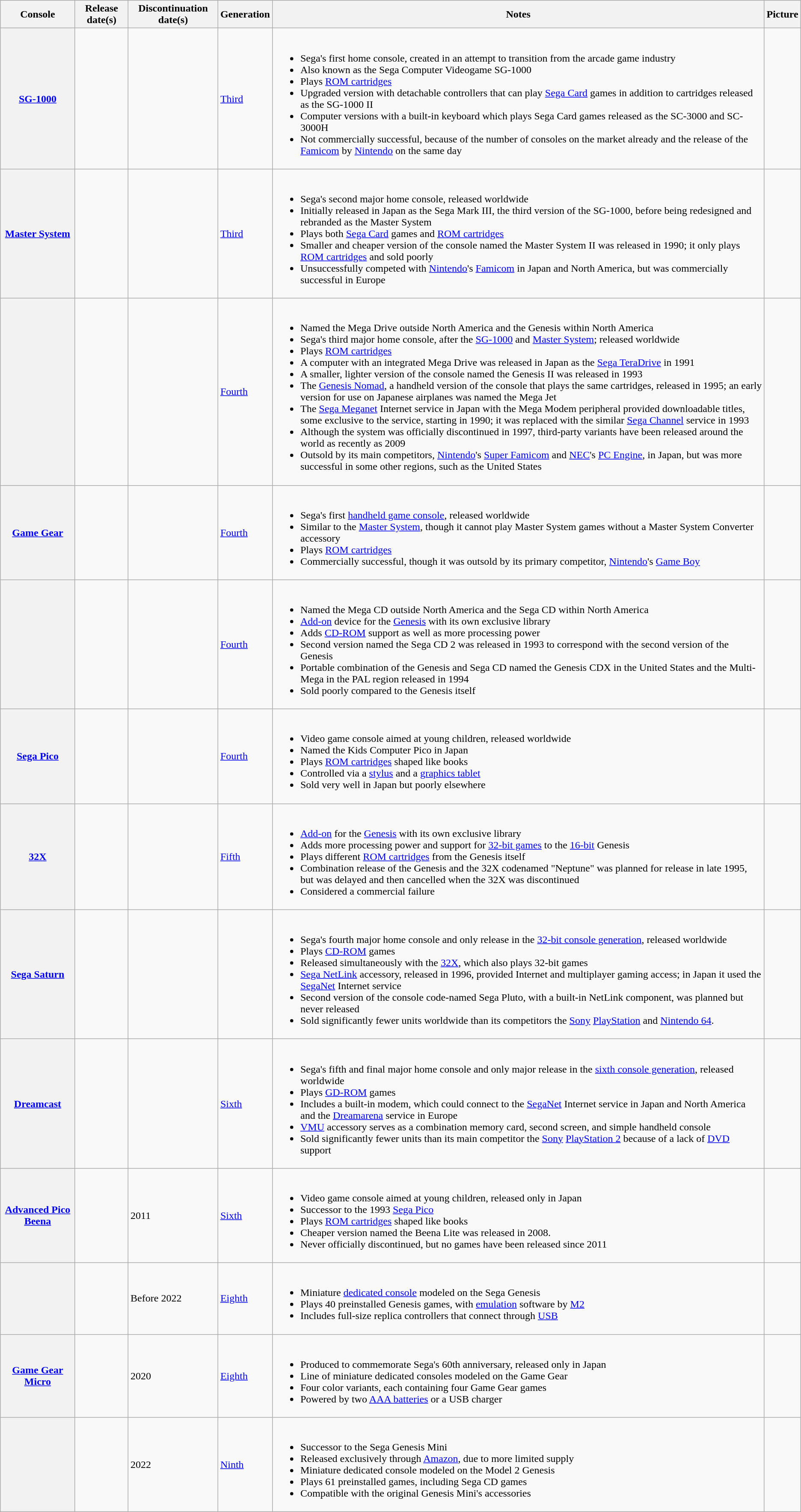<table class="sortable wikitable plainrowheaders" cellpadding="5">
<tr>
<th scope="col">Console</th>
<th scope="col">Release date(s)</th>
<th scope="col">Discontinuation date(s)</th>
<th scope="col">Generation</th>
<th scope="col" class="unsortable">Notes</th>
<th scope="col" class="unsortable">Picture</th>
</tr>
<tr>
<th scope="row"><a href='#'>SG-1000</a></th>
<td data-sort-value="1983-07-15"></td>
<td data-sort-value="1985-10"></td>
<td data-sort-value="3"><a href='#'>Third</a></td>
<td><br><ul><li>Sega's first home console, created in an attempt to transition from the arcade game industry</li><li>Also known as the Sega Computer Videogame SG-1000</li><li>Plays <a href='#'>ROM cartridges</a></li><li>Upgraded version with detachable controllers that can play <a href='#'>Sega Card</a> games in addition to cartridges released as the SG-1000 II</li><li>Computer versions with a built-in keyboard which plays Sega Card games released as the SC-3000 and SC-3000H</li><li>Not commercially successful, because of the number of consoles on the market already and the release of the <a href='#'>Famicom</a> by <a href='#'>Nintendo</a> on the same day</li></ul></td>
<td></td>
</tr>
<tr>
<th scope="row"><a href='#'>Master System</a></th>
<td data-sort-value="1985-10"></td>
<td data-sort-value="1989"></td>
<td data-sort-value="3"><a href='#'>Third</a></td>
<td><br><ul><li>Sega's second major home console, released worldwide</li><li>Initially released in Japan as the Sega Mark III, the third version of the SG-1000, before being redesigned and rebranded as the Master System</li><li>Plays both <a href='#'>Sega Card</a> games and <a href='#'>ROM cartridges</a></li><li>Smaller and cheaper version of the console named the Master System II was released in 1990; it only plays <a href='#'>ROM cartridges</a> and sold poorly</li><li>Unsuccessfully competed with <a href='#'>Nintendo</a>'s <a href='#'>Famicom</a> in Japan and North America, but was commercially successful in Europe</li></ul></td>
<td></td>
</tr>
<tr>
<th scope="row"></th>
<td data-sort-value="1988-10-29"></td>
<td data-sort-value="1997"></td>
<td data-sort-value="4"><a href='#'>Fourth</a></td>
<td><br><ul><li>Named the Mega Drive outside North America and the Genesis within North America</li><li>Sega's third major home console, after the <a href='#'>SG-1000</a> and <a href='#'>Master System</a>; released worldwide</li><li>Plays <a href='#'>ROM cartridges</a></li><li>A computer with an integrated Mega Drive was released in Japan as the <a href='#'>Sega TeraDrive</a> in 1991</li><li>A smaller, lighter version of the console named the Genesis II was released in 1993</li><li>The <a href='#'>Genesis Nomad</a>, a handheld version of the console that plays the same cartridges, released in 1995; an early version for use on Japanese airplanes was named the Mega Jet</li><li>The <a href='#'>Sega Meganet</a> Internet service in Japan with the Mega Modem peripheral provided downloadable titles, some exclusive to the service, starting in 1990; it was replaced with the similar <a href='#'>Sega Channel</a> service in 1993</li><li>Although the system was officially discontinued in 1997, third-party variants have been released around the world as recently as 2009</li><li>Outsold by its main competitors, <a href='#'>Nintendo</a>'s <a href='#'>Super Famicom</a> and <a href='#'>NEC</a>'s <a href='#'>PC Engine</a>, in Japan, but was more successful in some other regions, such as the United States</li></ul></td>
<td></td>
</tr>
<tr>
<th scope="row"><a href='#'>Game Gear</a></th>
<td data-sort-value="1990-10-06"></td>
<td data-sort-value="1996"></td>
<td data-sort-value="4"><a href='#'>Fourth</a></td>
<td><br><ul><li>Sega's first <a href='#'>handheld game console</a>, released worldwide</li><li>Similar to the <a href='#'>Master System</a>, though it cannot play Master System games without a Master System Converter accessory</li><li>Plays <a href='#'>ROM cartridges</a></li><li>Commercially successful, though it was outsold by its primary competitor, <a href='#'>Nintendo</a>'s <a href='#'>Game Boy</a></li></ul></td>
<td></td>
</tr>
<tr>
<th scope="row"></th>
<td data-sort-value="1991-12-12"></td>
<td data-sort-value="1996"></td>
<td data-sort-value="4"><a href='#'>Fourth</a></td>
<td><br><ul><li>Named the Mega CD outside North America and the Sega CD within North America</li><li><a href='#'>Add-on</a> device for the <a href='#'>Genesis</a> with its own exclusive library</li><li>Adds <a href='#'>CD-ROM</a> support as well as more processing power</li><li>Second version named the Sega CD 2 was released in 1993 to correspond with the second version of the Genesis</li><li>Portable combination of the Genesis and Sega CD named the Genesis CDX in the United States and the Multi-Mega in the PAL region released in 1994</li><li>Sold poorly compared to the Genesis itself</li></ul></td>
<td></td>
</tr>
<tr>
<th scope="row"><a href='#'>Sega Pico</a></th>
<td data-sort-value="1993-06-26"></td>
<td data-sort-value="1998"></td>
<td data-sort-value="4"><a href='#'>Fourth</a></td>
<td><br><ul><li>Video game console aimed at young children, released worldwide</li><li>Named the Kids Computer Pico in Japan</li><li>Plays <a href='#'>ROM cartridges</a> shaped like books</li><li>Controlled via a <a href='#'>stylus</a> and a <a href='#'>graphics tablet</a></li><li>Sold very well in Japan but poorly elsewhere</li></ul></td>
<td></td>
</tr>
<tr>
<th scope="row"><a href='#'>32X</a></th>
<td data-sort-value="1994-11-21"></td>
<td data-sort-value="1996"></td>
<td data-sort-value="4"><a href='#'>Fifth</a></td>
<td><br><ul><li><a href='#'>Add-on</a> for the <a href='#'>Genesis</a> with its own exclusive library</li><li>Adds more processing power and support for <a href='#'>32-bit games</a> to the <a href='#'>16-bit</a> Genesis</li><li>Plays different <a href='#'>ROM cartridges</a> from the Genesis itself</li><li>Combination release of the Genesis and the 32X codenamed "Neptune" was planned for release in late 1995, but was delayed and then cancelled when the 32X was discontinued</li><li>Considered a commercial failure</li></ul></td>
<td></td>
</tr>
<tr>
<th scope="row"><a href='#'>Sega Saturn</a></th>
<td data-sort-value="1994-11-22"></td>
<td data-sort-value="1998"></td>
<td></td>
<td><br><ul><li>Sega's fourth major home console and only release in the <a href='#'>32-bit console generation</a>, released worldwide</li><li>Plays <a href='#'>CD-ROM</a> games</li><li>Released simultaneously with the <a href='#'>32X</a>, which also plays 32-bit games</li><li><a href='#'>Sega NetLink</a> accessory, released in 1996, provided Internet and multiplayer gaming access; in Japan it used the <a href='#'>SegaNet</a> Internet service</li><li>Second version of the console code-named Sega Pluto, with a built-in NetLink component, was planned but never released</li><li>Sold significantly fewer units worldwide than its competitors the <a href='#'>Sony</a> <a href='#'>PlayStation</a> and <a href='#'>Nintendo 64</a>.</li></ul></td>
<td></td>
</tr>
<tr>
<th scope="row"><a href='#'>Dreamcast</a></th>
<td data-sort-value="1998-11-27"></td>
<td data-sort-value="2001-03-30"></td>
<td data-sort-value="6"><a href='#'>Sixth</a></td>
<td><br><ul><li>Sega's fifth and final major home console and only major release in the <a href='#'>sixth console generation</a>, released worldwide</li><li>Plays <a href='#'>GD-ROM</a> games</li><li>Includes a built-in modem, which could connect to the <a href='#'>SegaNet</a> Internet service in Japan and North America and the <a href='#'>Dreamarena</a> service in Europe</li><li><a href='#'>VMU</a> accessory serves as a combination memory card, second screen, and simple handheld console</li><li>Sold significantly fewer units than its main competitor the <a href='#'>Sony</a> <a href='#'>PlayStation 2</a> because of a lack of <a href='#'>DVD</a> support</li></ul></td>
<td></td>
</tr>
<tr>
<th scope="row"><a href='#'>Advanced Pico Beena</a></th>
<td data-sort-value="2005-08-06"></td>
<td>2011</td>
<td data-sort-value="6"><a href='#'>Sixth</a></td>
<td><br><ul><li>Video game console aimed at young children, released only in Japan</li><li>Successor to the 1993 <a href='#'>Sega Pico</a></li><li>Plays <a href='#'>ROM cartridges</a> shaped like books</li><li>Cheaper version named the Beena Lite was released in 2008.</li><li>Never officially discontinued, but no games have been released since 2011</li></ul></td>
<td></td>
</tr>
<tr>
<th scope="row"></th>
<td data-sort-value="2019-09-19"></td>
<td>Before 2022</td>
<td data-sort-value="6"><a href='#'>Eighth</a></td>
<td><br><ul><li>Miniature <a href='#'>dedicated console</a> modeled on the Sega Genesis</li><li>Plays 40 preinstalled Genesis games, with <a href='#'>emulation</a> software by <a href='#'>M2</a></li><li>Includes full-size replica controllers that connect through <a href='#'>USB</a></li></ul></td>
<td></td>
</tr>
<tr>
<th scope="row"><a href='#'>Game Gear Micro</a></th>
<td data-sort-value="2020-10-06"></td>
<td>2020</td>
<td data-sort-value="6"><a href='#'>Eighth</a></td>
<td><br><ul><li>Produced to commemorate Sega's 60th anniversary, released only in Japan</li><li>Line of miniature dedicated consoles modeled on the Game Gear</li><li>Four color variants, each containing four Game Gear games</li><li>Powered by two <a href='#'>AAA batteries</a> or a USB charger</li></ul></td>
<td></td>
</tr>
<tr>
<th scope="row"></th>
<td data-sort-value="2022-10-27"></td>
<td>2022</td>
<td data-sort-value="6"><a href='#'>Ninth</a></td>
<td><br><ul><li>Successor to the Sega Genesis Mini</li><li>Released exclusively through <a href='#'>Amazon</a>, due to more limited supply</li><li>Miniature dedicated console modeled on the Model 2 Genesis</li><li>Plays 61 preinstalled games, including Sega CD games</li><li>Compatible with the original Genesis Mini's accessories</li></ul></td>
<td></td>
</tr>
</table>
